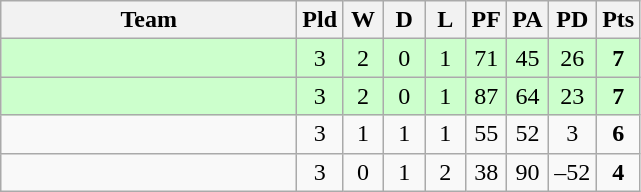<table class="wikitable" style="text-align:center;">
<tr>
<th width="190">Team</th>
<th width="20" abbr="Played">Pld</th>
<th width="20" abbr="Won">W</th>
<th width="20" abbr="Drawn">D</th>
<th width="20" abbr="Lost">L</th>
<th width="20" abbr="Points for">PF</th>
<th width="20" abbr="Points against">PA</th>
<th width="25" abbr="Points difference">PD</th>
<th width="20" abbr="Points">Pts</th>
</tr>
<tr style="background:#ccffcc">
<td align="left"></td>
<td>3</td>
<td>2</td>
<td>0</td>
<td>1</td>
<td>71</td>
<td>45</td>
<td>26</td>
<td><strong>7</strong></td>
</tr>
<tr style="background:#ccffcc">
<td align="left"></td>
<td>3</td>
<td>2</td>
<td>0</td>
<td>1</td>
<td>87</td>
<td>64</td>
<td>23</td>
<td><strong>7</strong></td>
</tr>
<tr>
<td align="left"></td>
<td>3</td>
<td>1</td>
<td>1</td>
<td>1</td>
<td>55</td>
<td>52</td>
<td>3</td>
<td><strong>6</strong></td>
</tr>
<tr>
<td align="left"></td>
<td>3</td>
<td>0</td>
<td>1</td>
<td>2</td>
<td>38</td>
<td>90</td>
<td>–52</td>
<td><strong>4</strong></td>
</tr>
</table>
